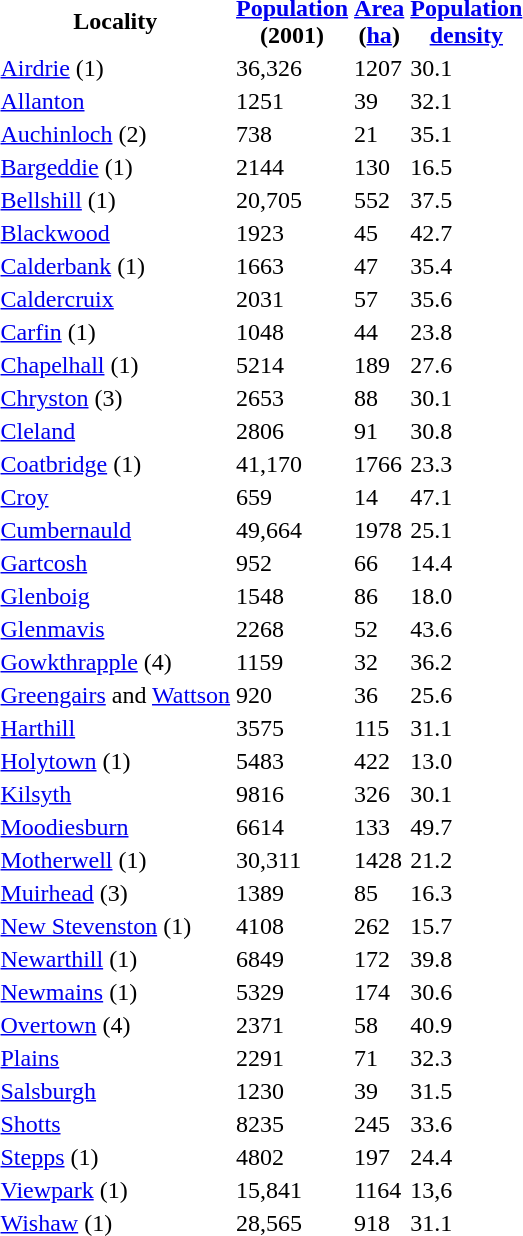<table>
<tr>
<th>Locality</th>
<th><a href='#'>Population</a><br>(2001)</th>
<th><a href='#'>Area</a><br>(<a href='#'>ha</a>)</th>
<th><a href='#'>Population<br>density</a></th>
</tr>
<tr>
<td><a href='#'>Airdrie</a> (1)</td>
<td>36,326</td>
<td>1207</td>
<td>30.1</td>
</tr>
<tr>
<td><a href='#'>Allanton</a></td>
<td>1251</td>
<td>39</td>
<td>32.1</td>
</tr>
<tr>
<td><a href='#'>Auchinloch</a> (2)</td>
<td>738</td>
<td>21</td>
<td>35.1</td>
</tr>
<tr>
<td><a href='#'>Bargeddie</a> (1)</td>
<td>2144</td>
<td>130</td>
<td>16.5</td>
</tr>
<tr>
<td><a href='#'>Bellshill</a> (1)</td>
<td>20,705</td>
<td>552</td>
<td>37.5</td>
</tr>
<tr>
<td><a href='#'>Blackwood</a></td>
<td>1923</td>
<td>45</td>
<td>42.7</td>
</tr>
<tr>
<td><a href='#'>Calderbank</a> (1)</td>
<td>1663</td>
<td>47</td>
<td>35.4</td>
</tr>
<tr>
<td><a href='#'>Caldercruix</a></td>
<td>2031</td>
<td>57</td>
<td>35.6</td>
</tr>
<tr>
<td><a href='#'>Carfin</a> (1)</td>
<td>1048</td>
<td>44</td>
<td>23.8</td>
</tr>
<tr>
<td><a href='#'>Chapelhall</a> (1)</td>
<td>5214</td>
<td>189</td>
<td>27.6</td>
</tr>
<tr>
<td><a href='#'>Chryston</a> (3)</td>
<td>2653</td>
<td>88</td>
<td>30.1</td>
</tr>
<tr>
<td><a href='#'>Cleland</a></td>
<td>2806</td>
<td>91</td>
<td>30.8</td>
</tr>
<tr>
<td><a href='#'>Coatbridge</a> (1)</td>
<td>41,170</td>
<td>1766</td>
<td>23.3</td>
</tr>
<tr>
<td><a href='#'>Croy</a></td>
<td>659</td>
<td>14</td>
<td>47.1</td>
</tr>
<tr>
<td><a href='#'>Cumbernauld</a></td>
<td>49,664</td>
<td>1978</td>
<td>25.1</td>
</tr>
<tr>
<td><a href='#'>Gartcosh</a></td>
<td>952</td>
<td>66</td>
<td>14.4</td>
</tr>
<tr>
<td><a href='#'>Glenboig</a></td>
<td>1548</td>
<td>86</td>
<td>18.0</td>
</tr>
<tr>
<td><a href='#'>Glenmavis</a></td>
<td>2268</td>
<td>52</td>
<td>43.6</td>
</tr>
<tr>
<td><a href='#'>Gowkthrapple</a> (4)</td>
<td>1159</td>
<td>32</td>
<td>36.2</td>
</tr>
<tr>
<td><a href='#'>Greengairs</a> and <a href='#'>Wattson</a></td>
<td>920</td>
<td>36</td>
<td>25.6</td>
</tr>
<tr>
<td><a href='#'>Harthill</a></td>
<td>3575</td>
<td>115</td>
<td>31.1</td>
</tr>
<tr>
<td><a href='#'>Holytown</a> (1)</td>
<td>5483</td>
<td>422</td>
<td>13.0</td>
</tr>
<tr>
<td><a href='#'>Kilsyth</a></td>
<td>9816</td>
<td>326</td>
<td>30.1</td>
</tr>
<tr>
<td><a href='#'>Moodiesburn</a></td>
<td>6614</td>
<td>133</td>
<td>49.7</td>
</tr>
<tr>
<td><a href='#'>Motherwell</a> (1)</td>
<td>30,311</td>
<td>1428</td>
<td>21.2</td>
</tr>
<tr>
<td><a href='#'>Muirhead</a> (3)</td>
<td>1389</td>
<td>85</td>
<td>16.3</td>
</tr>
<tr>
<td><a href='#'>New Stevenston</a> (1)</td>
<td>4108</td>
<td>262</td>
<td>15.7</td>
</tr>
<tr>
<td><a href='#'>Newarthill</a> (1)</td>
<td>6849</td>
<td>172</td>
<td>39.8</td>
</tr>
<tr>
<td><a href='#'>Newmains</a> (1)</td>
<td>5329</td>
<td>174</td>
<td>30.6</td>
</tr>
<tr>
<td><a href='#'>Overtown</a> (4)</td>
<td>2371</td>
<td>58</td>
<td>40.9</td>
</tr>
<tr>
<td><a href='#'>Plains</a></td>
<td>2291</td>
<td>71</td>
<td>32.3</td>
</tr>
<tr>
<td><a href='#'>Salsburgh</a></td>
<td>1230</td>
<td>39</td>
<td>31.5</td>
</tr>
<tr>
<td><a href='#'>Shotts</a></td>
<td>8235</td>
<td>245</td>
<td>33.6</td>
</tr>
<tr>
<td><a href='#'>Stepps</a> (1)</td>
<td>4802</td>
<td>197</td>
<td>24.4</td>
</tr>
<tr>
<td><a href='#'>Viewpark</a> (1)</td>
<td>15,841</td>
<td>1164</td>
<td>13,6</td>
</tr>
<tr>
<td><a href='#'>Wishaw</a> (1)</td>
<td>28,565</td>
<td>918</td>
<td>31.1</td>
</tr>
<tr>
</tr>
</table>
